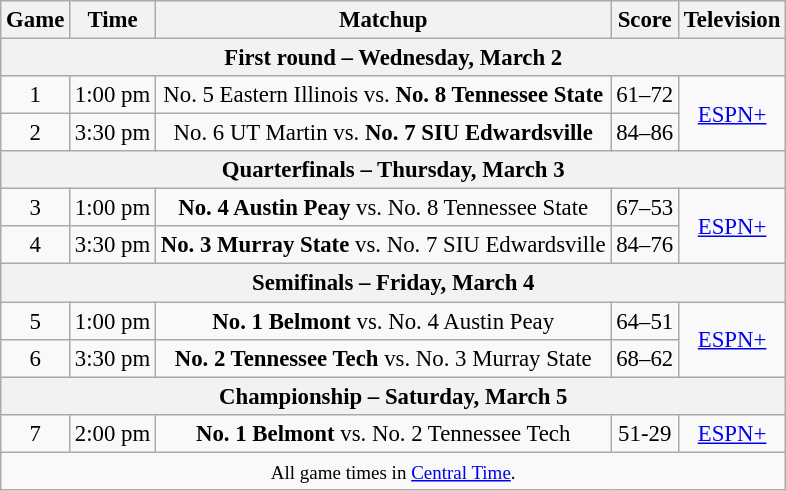<table class="wikitable" style="font-size: 95%;text-align:center">
<tr>
<th>Game</th>
<th>Time</th>
<th>Matchup</th>
<th>Score</th>
<th>Television</th>
</tr>
<tr>
<th colspan="5">First round – Wednesday, March 2</th>
</tr>
<tr>
<td>1</td>
<td>1:00 pm</td>
<td>No. 5 Eastern Illinois vs. <strong>No. 8 Tennessee State</strong></td>
<td>61–72</td>
<td rowspan="2"><a href='#'>ESPN+</a></td>
</tr>
<tr>
<td>2</td>
<td>3:30 pm</td>
<td>No. 6 UT Martin vs. <strong>No. 7 SIU Edwardsville</strong></td>
<td>84–86</td>
</tr>
<tr>
<th colspan="5">Quarterfinals – Thursday, March 3</th>
</tr>
<tr>
<td>3</td>
<td>1:00 pm</td>
<td><strong>No. 4 Austin Peay</strong> vs. No. 8 Tennessee State</td>
<td>67–53</td>
<td rowspan="2"><a href='#'>ESPN+</a></td>
</tr>
<tr>
<td>4</td>
<td>3:30 pm</td>
<td><strong>No. 3 Murray State</strong> vs. No. 7 SIU Edwardsville</td>
<td>84–76</td>
</tr>
<tr>
<th colspan="5">Semifinals – Friday, March 4</th>
</tr>
<tr>
<td>5</td>
<td>1:00 pm</td>
<td><strong>No. 1 Belmont</strong> vs. No. 4 Austin Peay</td>
<td>64–51</td>
<td rowspan="2"><a href='#'>ESPN+</a></td>
</tr>
<tr>
<td>6</td>
<td>3:30 pm</td>
<td><strong>No. 2 Tennessee Tech</strong> vs. No. 3 Murray State</td>
<td>68–62</td>
</tr>
<tr>
<th colspan="5">Championship – Saturday, March 5</th>
</tr>
<tr>
<td>7</td>
<td>2:00 pm</td>
<td><strong>No. 1 Belmont</strong> vs. No. 2 Tennessee Tech</td>
<td>51-29</td>
<td><a href='#'>ESPN+</a></td>
</tr>
<tr>
<td colspan="5"><small>All game times in <a href='#'>Central Time</a>.</small></td>
</tr>
</table>
